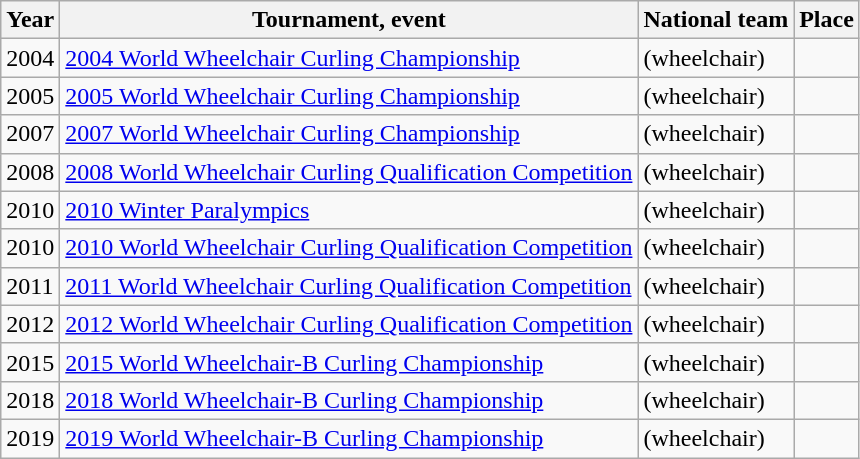<table class="wikitable">
<tr>
<th scope="col">Year</th>
<th scope="col">Tournament, event</th>
<th scope="col">National team</th>
<th scope="col">Place</th>
</tr>
<tr>
<td>2004</td>
<td><a href='#'>2004 World Wheelchair Curling Championship</a></td>
<td> (wheelchair)</td>
<td></td>
</tr>
<tr>
<td>2005</td>
<td><a href='#'>2005 World Wheelchair Curling Championship</a></td>
<td> (wheelchair)</td>
<td></td>
</tr>
<tr>
<td>2007</td>
<td><a href='#'>2007 World Wheelchair Curling Championship</a></td>
<td> (wheelchair)</td>
<td></td>
</tr>
<tr>
<td>2008</td>
<td><a href='#'>2008 World Wheelchair Curling Qualification Competition</a></td>
<td> (wheelchair)</td>
<td></td>
</tr>
<tr>
<td>2010</td>
<td><a href='#'>2010 Winter Paralympics</a></td>
<td> (wheelchair)</td>
<td></td>
</tr>
<tr>
<td>2010</td>
<td><a href='#'>2010 World Wheelchair Curling Qualification Competition</a></td>
<td> (wheelchair)</td>
<td></td>
</tr>
<tr>
<td>2011</td>
<td><a href='#'>2011 World Wheelchair Curling Qualification Competition</a></td>
<td> (wheelchair)</td>
<td></td>
</tr>
<tr>
<td>2012</td>
<td><a href='#'>2012 World Wheelchair Curling Qualification Competition</a></td>
<td> (wheelchair)</td>
<td></td>
</tr>
<tr>
<td>2015</td>
<td><a href='#'>2015 World Wheelchair-B Curling Championship</a></td>
<td> (wheelchair)</td>
<td></td>
</tr>
<tr>
<td>2018</td>
<td><a href='#'>2018 World Wheelchair-B Curling Championship</a></td>
<td> (wheelchair)</td>
<td></td>
</tr>
<tr>
<td>2019</td>
<td><a href='#'>2019 World Wheelchair-B Curling Championship</a></td>
<td> (wheelchair)</td>
<td></td>
</tr>
</table>
